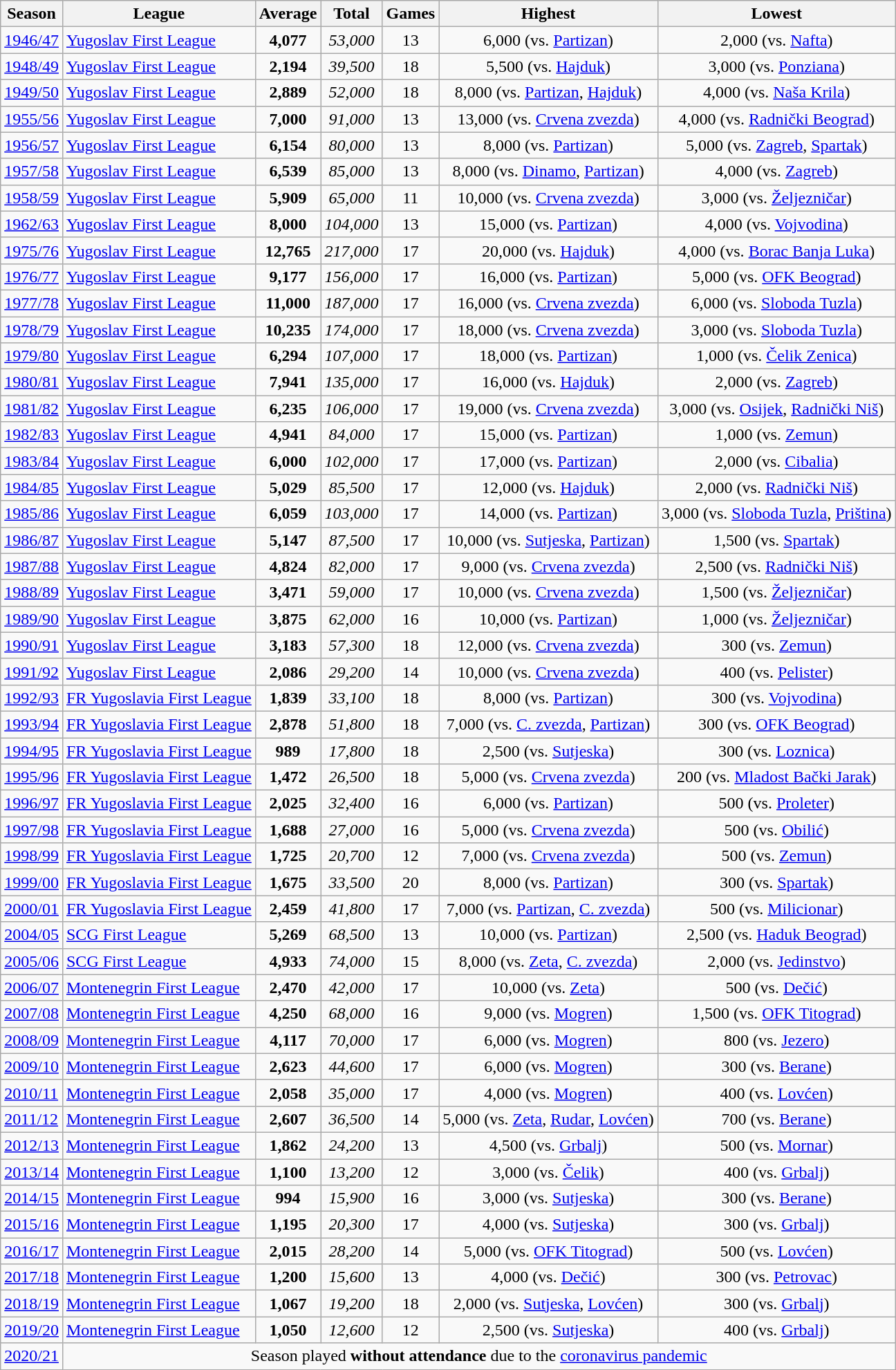<table class="wikitable" style="text-align:center;">
<tr>
<th><strong>Season</strong></th>
<th><strong>League</strong></th>
<th><strong>Average</strong></th>
<th><strong>Total</strong></th>
<th><strong>Games</strong></th>
<th><strong>Highest</strong></th>
<th><strong>Lowest</strong></th>
</tr>
<tr>
<td align="left"><a href='#'>1946/47</a></td>
<td align="left"><a href='#'>Yugoslav First League</a></td>
<td><strong>4,077</strong></td>
<td><em>53,000</em></td>
<td>13</td>
<td>6,000 (vs. <a href='#'>Partizan</a>)</td>
<td>2,000 (vs. <a href='#'>Nafta</a>)</td>
</tr>
<tr>
<td align="left"><a href='#'>1948/49</a></td>
<td align="left"><a href='#'>Yugoslav First League</a></td>
<td><strong>2,194</strong></td>
<td><em>39,500</em></td>
<td>18</td>
<td>5,500 (vs. <a href='#'>Hajduk</a>)</td>
<td>3,000 (vs. <a href='#'>Ponziana</a>)</td>
</tr>
<tr>
<td align="left"><a href='#'>1949/50</a></td>
<td align="left"><a href='#'>Yugoslav First League</a></td>
<td><strong>2,889</strong></td>
<td><em>52,000</em></td>
<td>18</td>
<td>8,000 (vs. <a href='#'>Partizan</a>, <a href='#'>Hajduk</a>)</td>
<td>4,000 (vs. <a href='#'>Naša Krila</a>)</td>
</tr>
<tr>
<td align="left"><a href='#'>1955/56</a></td>
<td align="left"><a href='#'>Yugoslav First League</a></td>
<td><strong>7,000</strong></td>
<td><em>91,000</em></td>
<td>13</td>
<td>13,000 (vs. <a href='#'>Crvena zvezda</a>)</td>
<td>4,000 (vs. <a href='#'>Radnički Beograd</a>)</td>
</tr>
<tr>
<td align="left"><a href='#'>1956/57</a></td>
<td align="left"><a href='#'>Yugoslav First League</a></td>
<td><strong>6,154</strong></td>
<td><em>80,000</em></td>
<td>13</td>
<td>8,000 (vs. <a href='#'>Partizan</a>)</td>
<td>5,000 (vs. <a href='#'>Zagreb</a>, <a href='#'>Spartak</a>)</td>
</tr>
<tr>
<td align="left"><a href='#'>1957/58</a></td>
<td align="left"><a href='#'>Yugoslav First League</a></td>
<td><strong>6,539</strong></td>
<td><em>85,000</em></td>
<td>13</td>
<td>8,000 (vs. <a href='#'>Dinamo</a>, <a href='#'>Partizan</a>)</td>
<td>4,000 (vs. <a href='#'>Zagreb</a>)</td>
</tr>
<tr>
<td align="left"><a href='#'>1958/59</a></td>
<td align="left"><a href='#'>Yugoslav First League</a></td>
<td><strong>5,909</strong></td>
<td><em>65,000</em></td>
<td>11</td>
<td>10,000 (vs. <a href='#'>Crvena zvezda</a>)</td>
<td>3,000 (vs. <a href='#'>Željezničar</a>)</td>
</tr>
<tr>
<td align="left"><a href='#'>1962/63</a></td>
<td align="left"><a href='#'>Yugoslav First League</a></td>
<td><strong>8,000</strong></td>
<td><em>104,000</em></td>
<td>13</td>
<td>15,000 (vs. <a href='#'>Partizan</a>)</td>
<td>4,000 (vs. <a href='#'>Vojvodina</a>)</td>
</tr>
<tr>
<td align="left"><a href='#'>1975/76</a></td>
<td align="left"><a href='#'>Yugoslav First League</a></td>
<td><strong>12,765</strong></td>
<td><em>217,000</em></td>
<td>17</td>
<td>20,000 (vs. <a href='#'>Hajduk</a>)</td>
<td>4,000 (vs. <a href='#'>Borac Banja Luka</a>)</td>
</tr>
<tr>
<td align="left"><a href='#'>1976/77</a></td>
<td align="left"><a href='#'>Yugoslav First League</a></td>
<td><strong>9,177</strong></td>
<td><em>156,000</em></td>
<td>17</td>
<td>16,000 (vs. <a href='#'>Partizan</a>)</td>
<td>5,000 (vs. <a href='#'>OFK Beograd</a>)</td>
</tr>
<tr>
<td align="left"><a href='#'>1977/78</a></td>
<td align="left"><a href='#'>Yugoslav First League</a></td>
<td><strong>11,000</strong></td>
<td><em>187,000</em></td>
<td>17</td>
<td>16,000 (vs. <a href='#'>Crvena zvezda</a>)</td>
<td>6,000 (vs. <a href='#'>Sloboda Tuzla</a>)</td>
</tr>
<tr>
<td align="left"><a href='#'>1978/79</a></td>
<td align="left"><a href='#'>Yugoslav First League</a></td>
<td><strong>10,235</strong></td>
<td><em>174,000</em></td>
<td>17</td>
<td>18,000 (vs. <a href='#'>Crvena zvezda</a>)</td>
<td>3,000 (vs. <a href='#'>Sloboda Tuzla</a>)</td>
</tr>
<tr>
<td align="left"><a href='#'>1979/80</a></td>
<td align="left"><a href='#'>Yugoslav First League</a></td>
<td><strong>6,294</strong></td>
<td><em>107,000</em></td>
<td>17</td>
<td>18,000 (vs. <a href='#'>Partizan</a>)</td>
<td>1,000 (vs. <a href='#'>Čelik Zenica</a>)</td>
</tr>
<tr>
<td align="left"><a href='#'>1980/81</a></td>
<td align="left"><a href='#'>Yugoslav First League</a></td>
<td><strong>7,941</strong></td>
<td><em>135,000</em></td>
<td>17</td>
<td>16,000 (vs. <a href='#'>Hajduk</a>)</td>
<td>2,000 (vs. <a href='#'>Zagreb</a>)</td>
</tr>
<tr>
<td align="left"><a href='#'>1981/82</a></td>
<td align="left"><a href='#'>Yugoslav First League</a></td>
<td><strong>6,235</strong></td>
<td><em>106,000</em></td>
<td>17</td>
<td>19,000 (vs. <a href='#'>Crvena zvezda</a>)</td>
<td>3,000 (vs. <a href='#'>Osijek</a>, <a href='#'>Radnički Niš</a>)</td>
</tr>
<tr>
<td align="left"><a href='#'>1982/83</a></td>
<td align="left"><a href='#'>Yugoslav First League</a></td>
<td><strong>4,941</strong></td>
<td><em>84,000</em></td>
<td>17</td>
<td>15,000 (vs. <a href='#'>Partizan</a>)</td>
<td>1,000 (vs. <a href='#'>Zemun</a>)</td>
</tr>
<tr>
<td align="left"><a href='#'>1983/84</a></td>
<td align="left"><a href='#'>Yugoslav First League</a></td>
<td><strong>6,000</strong></td>
<td><em>102,000</em></td>
<td>17</td>
<td>17,000 (vs. <a href='#'>Partizan</a>)</td>
<td>2,000 (vs. <a href='#'>Cibalia</a>)</td>
</tr>
<tr>
<td align="left"><a href='#'>1984/85</a></td>
<td align="left"><a href='#'>Yugoslav First League</a></td>
<td><strong>5,029</strong></td>
<td><em>85,500</em></td>
<td>17</td>
<td>12,000 (vs. <a href='#'>Hajduk</a>)</td>
<td>2,000 (vs. <a href='#'>Radnički Niš</a>)</td>
</tr>
<tr>
<td align="left"><a href='#'>1985/86</a></td>
<td align="left"><a href='#'>Yugoslav First League</a></td>
<td><strong>6,059</strong></td>
<td><em>103,000</em></td>
<td>17</td>
<td>14,000 (vs. <a href='#'>Partizan</a>)</td>
<td>3,000 (vs. <a href='#'>Sloboda Tuzla</a>, <a href='#'>Priština</a>)</td>
</tr>
<tr>
<td align="left"><a href='#'>1986/87</a></td>
<td align="left"><a href='#'>Yugoslav First League</a></td>
<td><strong>5,147</strong></td>
<td><em>87,500</em></td>
<td>17</td>
<td>10,000 (vs. <a href='#'>Sutjeska</a>, <a href='#'>Partizan</a>)</td>
<td>1,500 (vs. <a href='#'>Spartak</a>)</td>
</tr>
<tr>
<td align="left"><a href='#'>1987/88</a></td>
<td align="left"><a href='#'>Yugoslav First League</a></td>
<td><strong>4,824</strong></td>
<td><em>82,000</em></td>
<td>17</td>
<td>9,000 (vs. <a href='#'>Crvena zvezda</a>)</td>
<td>2,500 (vs. <a href='#'>Radnički Niš</a>)</td>
</tr>
<tr>
<td align="left"><a href='#'>1988/89</a></td>
<td align="left"><a href='#'>Yugoslav First League</a></td>
<td><strong>3,471</strong></td>
<td><em>59,000</em></td>
<td>17</td>
<td>10,000 (vs. <a href='#'>Crvena zvezda</a>)</td>
<td>1,500 (vs. <a href='#'>Željezničar</a>)</td>
</tr>
<tr>
<td align="left"><a href='#'>1989/90</a></td>
<td align="left"><a href='#'>Yugoslav First League</a></td>
<td><strong>3,875</strong></td>
<td><em>62,000</em></td>
<td>16</td>
<td>10,000 (vs. <a href='#'>Partizan</a>)</td>
<td>1,000 (vs. <a href='#'>Željezničar</a>)</td>
</tr>
<tr>
<td align="left"><a href='#'>1990/91</a></td>
<td align="left"><a href='#'>Yugoslav First League</a></td>
<td><strong>3,183</strong></td>
<td><em>57,300</em></td>
<td>18</td>
<td>12,000 (vs. <a href='#'>Crvena zvezda</a>)</td>
<td>300 (vs. <a href='#'>Zemun</a>)</td>
</tr>
<tr>
<td align="left"><a href='#'>1991/92</a></td>
<td align="left"><a href='#'>Yugoslav First League</a></td>
<td><strong>2,086</strong></td>
<td><em>29,200</em></td>
<td>14</td>
<td>10,000 (vs. <a href='#'>Crvena zvezda</a>)</td>
<td>400 (vs. <a href='#'>Pelister</a>)</td>
</tr>
<tr>
<td align="left"><a href='#'>1992/93</a></td>
<td align="left"><a href='#'>FR Yugoslavia First League</a></td>
<td><strong>1,839</strong></td>
<td><em>33,100</em></td>
<td>18</td>
<td>8,000 (vs. <a href='#'>Partizan</a>)</td>
<td>300 (vs. <a href='#'>Vojvodina</a>)</td>
</tr>
<tr>
<td align="left"><a href='#'>1993/94</a></td>
<td align="left"><a href='#'>FR Yugoslavia First League</a></td>
<td><strong>2,878</strong></td>
<td><em>51,800</em></td>
<td>18</td>
<td>7,000 (vs. <a href='#'>C. zvezda</a>, <a href='#'>Partizan</a>)</td>
<td>300 (vs. <a href='#'>OFK Beograd</a>)</td>
</tr>
<tr>
<td align="left"><a href='#'>1994/95</a></td>
<td align="left"><a href='#'>FR Yugoslavia First League</a></td>
<td><strong>989</strong></td>
<td><em>17,800</em></td>
<td>18</td>
<td>2,500 (vs. <a href='#'>Sutjeska</a>)</td>
<td>300 (vs. <a href='#'>Loznica</a>)</td>
</tr>
<tr>
<td align="left"><a href='#'>1995/96</a></td>
<td align="left"><a href='#'>FR Yugoslavia First League</a></td>
<td><strong>1,472</strong></td>
<td><em>26,500</em></td>
<td>18</td>
<td>5,000 (vs. <a href='#'>Crvena zvezda</a>)</td>
<td>200 (vs. <a href='#'>Mladost Bački Jarak</a>)</td>
</tr>
<tr>
<td align="left"><a href='#'>1996/97</a></td>
<td align="left"><a href='#'>FR Yugoslavia First League</a></td>
<td><strong>2,025</strong></td>
<td><em>32,400</em></td>
<td>16</td>
<td>6,000 (vs. <a href='#'>Partizan</a>)</td>
<td>500 (vs. <a href='#'>Proleter</a>)</td>
</tr>
<tr>
<td align="left"><a href='#'>1997/98</a></td>
<td align="left"><a href='#'>FR Yugoslavia First League</a></td>
<td><strong>1,688</strong></td>
<td><em>27,000</em></td>
<td>16</td>
<td>5,000 (vs. <a href='#'>Crvena zvezda</a>)</td>
<td>500 (vs. <a href='#'>Obilić</a>)</td>
</tr>
<tr>
<td align="left"><a href='#'>1998/99</a></td>
<td align="left"><a href='#'>FR Yugoslavia First League</a></td>
<td><strong>1,725</strong></td>
<td><em>20,700</em></td>
<td>12</td>
<td>7,000 (vs. <a href='#'>Crvena zvezda</a>)</td>
<td>500 (vs. <a href='#'>Zemun</a>)</td>
</tr>
<tr>
<td align="left"><a href='#'>1999/00</a></td>
<td align="left"><a href='#'>FR Yugoslavia First League</a></td>
<td><strong>1,675</strong></td>
<td><em>33,500</em></td>
<td>20</td>
<td>8,000 (vs. <a href='#'>Partizan</a>)</td>
<td>300 (vs. <a href='#'>Spartak</a>)</td>
</tr>
<tr>
<td align="left"><a href='#'>2000/01</a></td>
<td align="left"><a href='#'>FR Yugoslavia First League</a></td>
<td><strong>2,459</strong></td>
<td><em>41,800</em></td>
<td>17</td>
<td>7,000 (vs. <a href='#'>Partizan</a>, <a href='#'>C. zvezda</a>)</td>
<td>500 (vs. <a href='#'>Milicionar</a>)</td>
</tr>
<tr>
<td align="left"><a href='#'>2004/05</a></td>
<td align="left"><a href='#'>SCG First League</a></td>
<td><strong>5,269</strong></td>
<td><em>68,500</em></td>
<td>13</td>
<td>10,000 (vs. <a href='#'>Partizan</a>)</td>
<td>2,500 (vs. <a href='#'>Haduk Beograd</a>)</td>
</tr>
<tr>
<td align="left"><a href='#'>2005/06</a></td>
<td align="left"><a href='#'>SCG First League</a></td>
<td><strong>4,933</strong></td>
<td><em>74,000</em></td>
<td>15</td>
<td>8,000 (vs. <a href='#'>Zeta</a>, <a href='#'>C. zvezda</a>)</td>
<td>2,000 (vs. <a href='#'>Jedinstvo</a>)</td>
</tr>
<tr>
<td align="left"><a href='#'>2006/07</a></td>
<td align="left"><a href='#'>Montenegrin First League</a></td>
<td><strong>2,470</strong></td>
<td><em>42,000</em></td>
<td>17</td>
<td>10,000 (vs. <a href='#'>Zeta</a>)</td>
<td>500 (vs. <a href='#'>Dečić</a>)</td>
</tr>
<tr>
<td align="left"><a href='#'>2007/08</a></td>
<td align="left"><a href='#'>Montenegrin First League</a></td>
<td><strong>4,250</strong></td>
<td><em>68,000</em></td>
<td>16</td>
<td>9,000 (vs. <a href='#'>Mogren</a>)</td>
<td>1,500 (vs. <a href='#'>OFK Titograd</a>)</td>
</tr>
<tr>
<td align="left"><a href='#'>2008/09</a></td>
<td align="left"><a href='#'>Montenegrin First League</a></td>
<td><strong>4,117</strong></td>
<td><em>70,000</em></td>
<td>17</td>
<td>6,000 (vs. <a href='#'>Mogren</a>)</td>
<td>800 (vs. <a href='#'>Jezero</a>)</td>
</tr>
<tr>
<td align="left"><a href='#'>2009/10</a></td>
<td align="left"><a href='#'>Montenegrin First League</a></td>
<td><strong>2,623</strong></td>
<td><em>44,600</em></td>
<td>17</td>
<td>6,000 (vs. <a href='#'>Mogren</a>)</td>
<td>300 (vs. <a href='#'>Berane</a>)</td>
</tr>
<tr>
<td align="left"><a href='#'>2010/11</a></td>
<td align="left"><a href='#'>Montenegrin First League</a></td>
<td><strong>2,058</strong></td>
<td><em>35,000</em></td>
<td>17</td>
<td>4,000 (vs. <a href='#'>Mogren</a>)</td>
<td>400 (vs. <a href='#'>Lovćen</a>)</td>
</tr>
<tr>
<td align="left"><a href='#'>2011/12</a></td>
<td align="left"><a href='#'>Montenegrin First League</a></td>
<td><strong>2,607</strong></td>
<td><em>36,500</em></td>
<td>14</td>
<td>5,000 (vs. <a href='#'>Zeta</a>, <a href='#'>Rudar</a>, <a href='#'>Lovćen</a>)</td>
<td>700 (vs. <a href='#'>Berane</a>)</td>
</tr>
<tr>
<td align="left"><a href='#'>2012/13</a></td>
<td align="left"><a href='#'>Montenegrin First League</a></td>
<td><strong>1,862</strong></td>
<td><em>24,200</em></td>
<td>13</td>
<td>4,500 (vs. <a href='#'>Grbalj</a>)</td>
<td>500 (vs. <a href='#'>Mornar</a>)</td>
</tr>
<tr>
<td align="left"><a href='#'>2013/14</a></td>
<td align="left"><a href='#'>Montenegrin First League</a></td>
<td><strong>1,100</strong></td>
<td><em>13,200</em></td>
<td>12</td>
<td>3,000 (vs. <a href='#'>Čelik</a>)</td>
<td>400 (vs. <a href='#'>Grbalj</a>)</td>
</tr>
<tr>
<td align="left"><a href='#'>2014/15</a></td>
<td align="left"><a href='#'>Montenegrin First League</a></td>
<td><strong>994</strong></td>
<td><em>15,900</em></td>
<td>16</td>
<td>3,000 (vs. <a href='#'>Sutjeska</a>)</td>
<td>300 (vs. <a href='#'>Berane</a>)</td>
</tr>
<tr>
<td align="left"><a href='#'>2015/16</a></td>
<td align="left"><a href='#'>Montenegrin First League</a></td>
<td><strong>1,195</strong></td>
<td><em>20,300</em></td>
<td>17</td>
<td>4,000 (vs. <a href='#'>Sutjeska</a>)</td>
<td>300 (vs. <a href='#'>Grbalj</a>)</td>
</tr>
<tr>
<td align="left"><a href='#'>2016/17</a></td>
<td align="left"><a href='#'>Montenegrin First League</a></td>
<td><strong>2,015</strong></td>
<td><em>28,200</em></td>
<td>14</td>
<td>5,000 (vs. <a href='#'>OFK Titograd</a>)</td>
<td>500 (vs. <a href='#'>Lovćen</a>)</td>
</tr>
<tr>
<td align="left"><a href='#'>2017/18</a></td>
<td align="left"><a href='#'>Montenegrin First League</a></td>
<td><strong>1,200</strong></td>
<td><em>15,600</em></td>
<td>13</td>
<td>4,000 (vs. <a href='#'>Dečić</a>)</td>
<td>300 (vs. <a href='#'>Petrovac</a>)</td>
</tr>
<tr>
<td align="left"><a href='#'>2018/19</a></td>
<td align="left"><a href='#'>Montenegrin First League</a></td>
<td><strong>1,067</strong></td>
<td><em>19,200</em></td>
<td>18</td>
<td>2,000 (vs. <a href='#'>Sutjeska</a>, <a href='#'>Lovćen</a>)</td>
<td>300 (vs. <a href='#'>Grbalj</a>)</td>
</tr>
<tr>
<td align="left"><a href='#'>2019/20</a></td>
<td align="left"><a href='#'>Montenegrin First League</a></td>
<td><strong>1,050</strong></td>
<td><em>12,600</em></td>
<td>12</td>
<td>2,500 (vs. <a href='#'>Sutjeska</a>)</td>
<td>400 (vs. <a href='#'>Grbalj</a>)</td>
</tr>
<tr>
<td align="left"><a href='#'>2020/21</a></td>
<td colspan=6>Season played <strong>without attendance</strong> due to the <a href='#'>coronavirus pandemic</a></td>
</tr>
</table>
